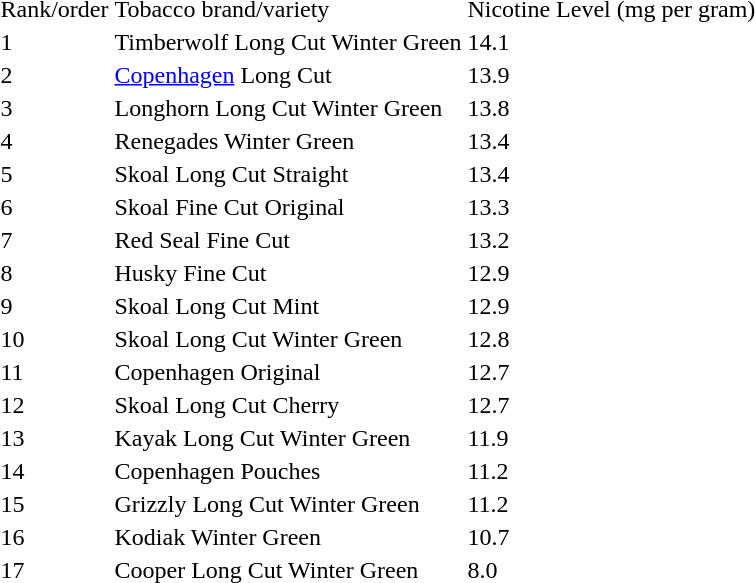<table>
<tr>
<td>Rank/order</td>
<td>Tobacco brand/variety</td>
<td>Nicotine Level (mg per gram)</td>
</tr>
<tr>
<td>1</td>
<td>Timberwolf Long Cut Winter Green</td>
<td>14.1</td>
</tr>
<tr>
<td>2</td>
<td><a href='#'>Copenhagen</a> Long Cut</td>
<td>13.9</td>
</tr>
<tr>
<td>3</td>
<td>Longhorn Long Cut Winter Green</td>
<td>13.8</td>
</tr>
<tr>
<td>4</td>
<td>Renegades Winter Green</td>
<td>13.4</td>
</tr>
<tr>
<td>5</td>
<td>Skoal Long Cut Straight</td>
<td>13.4</td>
</tr>
<tr>
<td>6</td>
<td>Skoal Fine Cut Original</td>
<td>13.3</td>
</tr>
<tr>
<td>7</td>
<td>Red Seal Fine Cut</td>
<td>13.2</td>
</tr>
<tr>
<td>8</td>
<td>Husky Fine Cut</td>
<td>12.9</td>
</tr>
<tr>
<td>9</td>
<td>Skoal Long Cut Mint</td>
<td>12.9</td>
</tr>
<tr>
<td>10</td>
<td>Skoal Long Cut Winter Green</td>
<td>12.8</td>
</tr>
<tr>
<td>11</td>
<td>Copenhagen Original</td>
<td>12.7</td>
</tr>
<tr>
<td>12</td>
<td>Skoal Long Cut Cherry</td>
<td>12.7</td>
</tr>
<tr>
<td>13</td>
<td>Kayak Long Cut Winter Green</td>
<td>11.9</td>
</tr>
<tr>
<td>14</td>
<td>Copenhagen Pouches</td>
<td>11.2</td>
</tr>
<tr>
<td>15</td>
<td>Grizzly Long Cut Winter Green</td>
<td>11.2</td>
</tr>
<tr>
<td>16</td>
<td>Kodiak Winter Green</td>
<td>10.7</td>
</tr>
<tr>
<td>17</td>
<td>Cooper Long Cut Winter Green</td>
<td>8.0</td>
</tr>
</table>
